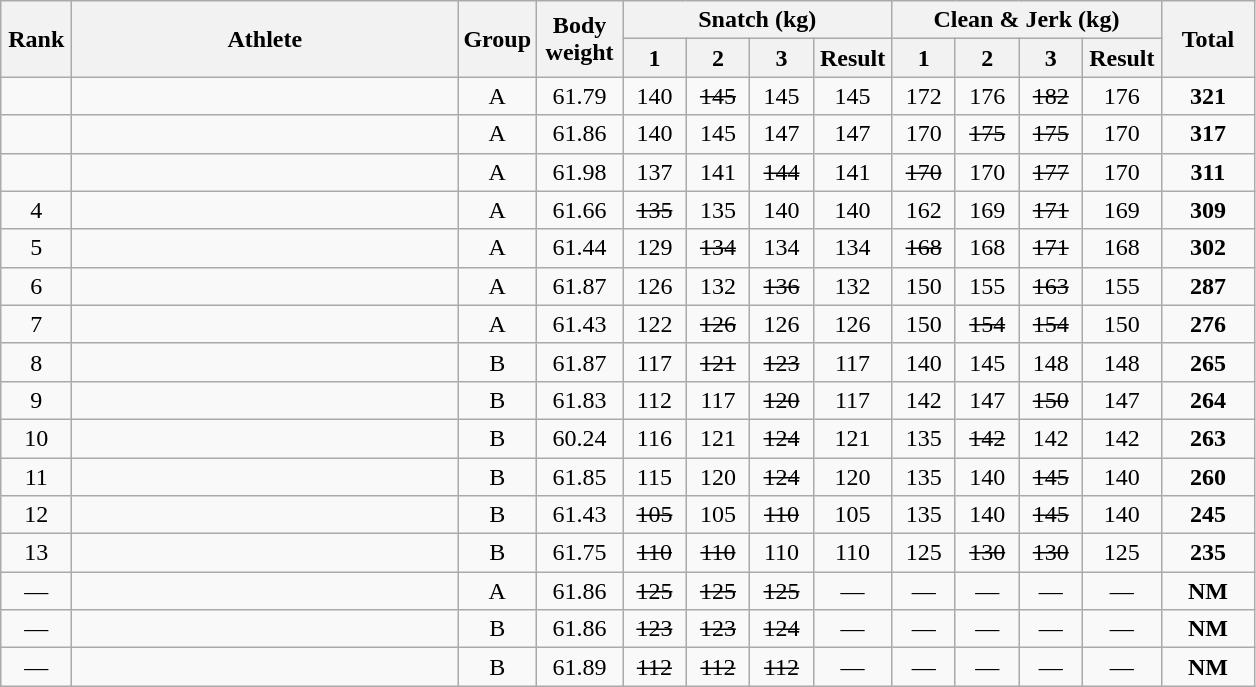<table class = "wikitable" style="text-align:center;">
<tr>
<th rowspan=2 width=40>Rank</th>
<th rowspan=2 width=250>Athlete</th>
<th rowspan=2 width=40>Group</th>
<th rowspan=2 width=50>Body weight</th>
<th colspan=4>Snatch (kg)</th>
<th colspan=4>Clean & Jerk (kg)</th>
<th rowspan=2 width=55>Total</th>
</tr>
<tr>
<th width=35>1</th>
<th width=35>2</th>
<th width=35>3</th>
<th width=45>Result</th>
<th width=35>1</th>
<th width=35>2</th>
<th width=35>3</th>
<th width=45>Result</th>
</tr>
<tr>
<td></td>
<td align=left></td>
<td>A</td>
<td>61.79</td>
<td>140</td>
<td><s>145</s></td>
<td>145</td>
<td>145</td>
<td>172</td>
<td>176</td>
<td><s>182</s></td>
<td>176</td>
<td><strong>321</strong></td>
</tr>
<tr>
<td></td>
<td align=left></td>
<td>A</td>
<td>61.86</td>
<td>140</td>
<td>145</td>
<td>147</td>
<td>147</td>
<td>170</td>
<td><s>175</s></td>
<td><s>175</s></td>
<td>170</td>
<td><strong>317</strong></td>
</tr>
<tr>
<td></td>
<td align=left></td>
<td>A</td>
<td>61.98</td>
<td>137</td>
<td>141</td>
<td><s>144</s></td>
<td>141</td>
<td><s>170</s></td>
<td>170</td>
<td><s>177</s></td>
<td>170</td>
<td><strong>311</strong></td>
</tr>
<tr>
<td>4</td>
<td align=left></td>
<td>A</td>
<td>61.66</td>
<td><s>135</s></td>
<td>135</td>
<td>140</td>
<td>140</td>
<td>162</td>
<td>169</td>
<td><s>171</s></td>
<td>169</td>
<td><strong>309</strong></td>
</tr>
<tr>
<td>5</td>
<td align=left></td>
<td>A</td>
<td>61.44</td>
<td>129</td>
<td><s>134</s></td>
<td>134</td>
<td>134</td>
<td><s>168</s></td>
<td>168</td>
<td><s>171</s></td>
<td>168</td>
<td><strong>302</strong></td>
</tr>
<tr>
<td>6</td>
<td align=left></td>
<td>A</td>
<td>61.87</td>
<td>126</td>
<td>132</td>
<td><s>136</s></td>
<td>132</td>
<td>150</td>
<td>155</td>
<td><s>163</s></td>
<td>155</td>
<td><strong>287</strong></td>
</tr>
<tr>
<td>7</td>
<td align=left></td>
<td>A</td>
<td>61.43</td>
<td>122</td>
<td><s>126</s></td>
<td>126</td>
<td>126</td>
<td>150</td>
<td><s>154</s></td>
<td><s>154</s></td>
<td>150</td>
<td><strong>276</strong></td>
</tr>
<tr>
<td>8</td>
<td align=left></td>
<td>B</td>
<td>61.87</td>
<td>117</td>
<td><s>121</s></td>
<td><s>123</s></td>
<td>117</td>
<td>140</td>
<td>145</td>
<td>148</td>
<td>148</td>
<td><strong>265</strong></td>
</tr>
<tr>
<td>9</td>
<td align=left></td>
<td>B</td>
<td>61.83</td>
<td>112</td>
<td>117</td>
<td><s>120</s></td>
<td>117</td>
<td>142</td>
<td>147</td>
<td><s>150</s></td>
<td>147</td>
<td><strong>264</strong></td>
</tr>
<tr>
<td>10</td>
<td align=left></td>
<td>B</td>
<td>60.24</td>
<td>116</td>
<td>121</td>
<td><s>124</s></td>
<td>121</td>
<td>135</td>
<td><s>142</s></td>
<td>142</td>
<td>142</td>
<td><strong>263</strong></td>
</tr>
<tr>
<td>11</td>
<td align=left></td>
<td>B</td>
<td>61.85</td>
<td>115</td>
<td>120</td>
<td><s>124</s></td>
<td>120</td>
<td>135</td>
<td>140</td>
<td><s>145</s></td>
<td>140</td>
<td><strong>260</strong></td>
</tr>
<tr>
<td>12</td>
<td align=left></td>
<td>B</td>
<td>61.43</td>
<td><s>105</s></td>
<td>105</td>
<td><s>110</s></td>
<td>105</td>
<td>135</td>
<td>140</td>
<td><s>145</s></td>
<td>140</td>
<td><strong>245</strong></td>
</tr>
<tr>
<td>13</td>
<td align=left></td>
<td>B</td>
<td>61.75</td>
<td><s>110</s></td>
<td><s>110</s></td>
<td>110</td>
<td>110</td>
<td>125</td>
<td><s>130</s></td>
<td><s>130</s></td>
<td>125</td>
<td><strong>235</strong></td>
</tr>
<tr>
<td>—</td>
<td align=left></td>
<td>A</td>
<td>61.86</td>
<td><s>125</s></td>
<td><s>125</s></td>
<td><s>125</s></td>
<td>—</td>
<td>—</td>
<td>—</td>
<td>—</td>
<td>—</td>
<td><strong>NM</strong></td>
</tr>
<tr>
<td>—</td>
<td align=left></td>
<td>B</td>
<td>61.86</td>
<td><s>123</s></td>
<td><s>123</s></td>
<td><s>124</s></td>
<td>—</td>
<td>—</td>
<td>—</td>
<td>—</td>
<td>—</td>
<td><strong>NM</strong></td>
</tr>
<tr>
<td>—</td>
<td align=left></td>
<td>B</td>
<td>61.89</td>
<td><s>112</s></td>
<td><s>112</s></td>
<td><s>112</s></td>
<td>—</td>
<td>—</td>
<td>—</td>
<td>—</td>
<td>—</td>
<td><strong>NM</strong></td>
</tr>
</table>
